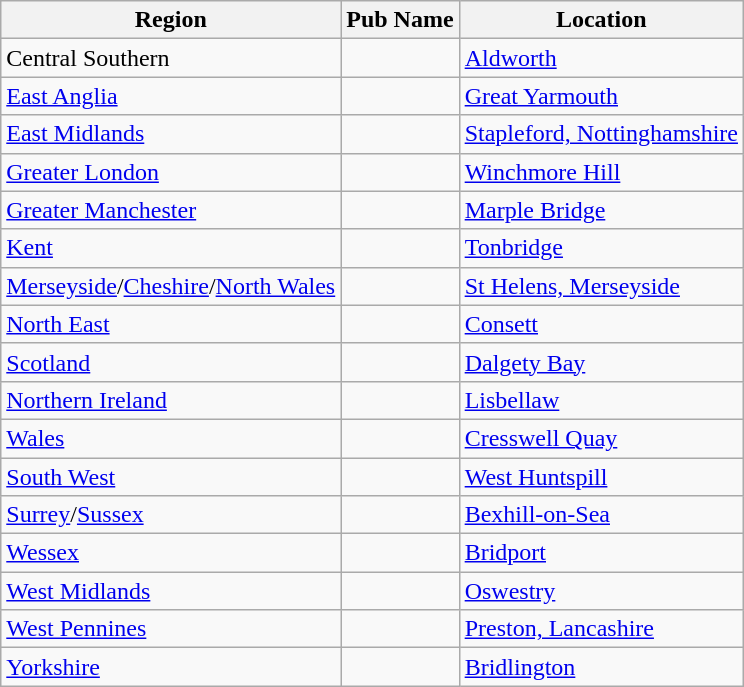<table class="wikitable">
<tr>
<th>Region</th>
<th>Pub Name</th>
<th>Location</th>
</tr>
<tr>
<td>Central Southern</td>
<td></td>
<td><a href='#'>Aldworth</a></td>
</tr>
<tr>
<td><a href='#'>East Anglia</a></td>
<td></td>
<td><a href='#'>Great Yarmouth</a></td>
</tr>
<tr>
<td><a href='#'>East Midlands</a></td>
<td></td>
<td><a href='#'>Stapleford, Nottinghamshire</a></td>
</tr>
<tr>
<td><a href='#'>Greater London</a></td>
<td></td>
<td><a href='#'>Winchmore Hill</a></td>
</tr>
<tr>
<td><a href='#'>Greater Manchester</a></td>
<td></td>
<td><a href='#'>Marple Bridge</a></td>
</tr>
<tr>
<td><a href='#'>Kent</a></td>
<td></td>
<td><a href='#'>Tonbridge</a></td>
</tr>
<tr>
<td><a href='#'>Merseyside</a>/<a href='#'>Cheshire</a>/<a href='#'>North Wales</a></td>
<td></td>
<td><a href='#'>St Helens, Merseyside</a></td>
</tr>
<tr>
<td><a href='#'>North East</a></td>
<td></td>
<td><a href='#'>Consett</a></td>
</tr>
<tr>
<td><a href='#'>Scotland</a></td>
<td></td>
<td><a href='#'>Dalgety Bay</a></td>
</tr>
<tr>
<td><a href='#'>Northern Ireland</a></td>
<td></td>
<td><a href='#'>Lisbellaw</a></td>
</tr>
<tr>
<td><a href='#'>Wales</a></td>
<td></td>
<td><a href='#'>Cresswell Quay</a></td>
</tr>
<tr>
<td><a href='#'>South West</a></td>
<td></td>
<td><a href='#'>West Huntspill</a></td>
</tr>
<tr>
<td><a href='#'>Surrey</a>/<a href='#'>Sussex</a></td>
<td></td>
<td><a href='#'>Bexhill-on-Sea</a></td>
</tr>
<tr>
<td><a href='#'>Wessex</a></td>
<td></td>
<td><a href='#'>Bridport</a></td>
</tr>
<tr>
<td><a href='#'>West Midlands</a></td>
<td></td>
<td><a href='#'>Oswestry</a></td>
</tr>
<tr>
<td><a href='#'>West Pennines</a></td>
<td></td>
<td><a href='#'>Preston, Lancashire</a></td>
</tr>
<tr>
<td><a href='#'>Yorkshire</a></td>
<td></td>
<td><a href='#'>Bridlington</a></td>
</tr>
</table>
